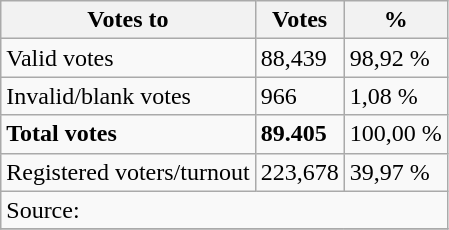<table class="wikitable">
<tr>
<th>Votes to</th>
<th>Votes</th>
<th>%</th>
</tr>
<tr>
<td>Valid votes</td>
<td>88,439</td>
<td>98,92 %</td>
</tr>
<tr>
<td>Invalid/blank votes</td>
<td>966</td>
<td>1,08 %</td>
</tr>
<tr>
<td><strong>Total votes</strong></td>
<td><strong>89.405</strong></td>
<td>100,00 %</td>
</tr>
<tr>
<td>Registered voters/turnout</td>
<td>223,678</td>
<td>39,97 %</td>
</tr>
<tr>
<td colspan="3">Source:</td>
</tr>
<tr>
</tr>
</table>
